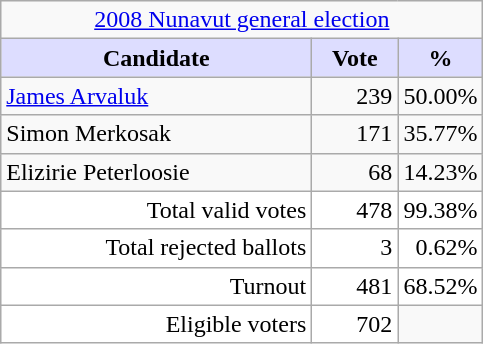<table class="wikitable">
<tr>
<td colspan=3 align=center><a href='#'>2008 Nunavut general election</a></td>
</tr>
<tr>
<th style="background:#ddf; width:200px;">Candidate</th>
<th style="background:#ddf; width:50px;">Vote</th>
<th style="background:#ddf; width:30px;">%</th>
</tr>
<tr>
<td><a href='#'>James Arvaluk</a></td>
<td align="right">239</td>
<td align="right">50.00%</td>
</tr>
<tr>
<td>Simon Merkosak</td>
<td align="right">171</td>
<td align="right">35.77%</td>
</tr>
<tr>
<td>Elizirie Peterloosie</td>
<td align="right">68</td>
<td align="right">14.23%</td>
</tr>
<tr style="background-color:white;text-align:right;border-top:1px solid darkgray;">
<td>Total valid votes</td>
<td>478</td>
<td>99.38%</td>
</tr>
<tr style="background-color:white;text-align:right;border-top:1px solid darkgray;">
<td>Total rejected ballots</td>
<td>3</td>
<td>0.62%</td>
</tr>
<tr style="background-color:white;text-align:right;border-top:1px solid darkgray;">
<td>Turnout</td>
<td>481</td>
<td>68.52%</td>
</tr>
<tr style="background-color:white;text-align:right;border-top:1px solid darkgray;">
<td>Eligible voters</td>
<td>702</td>
</tr>
</table>
